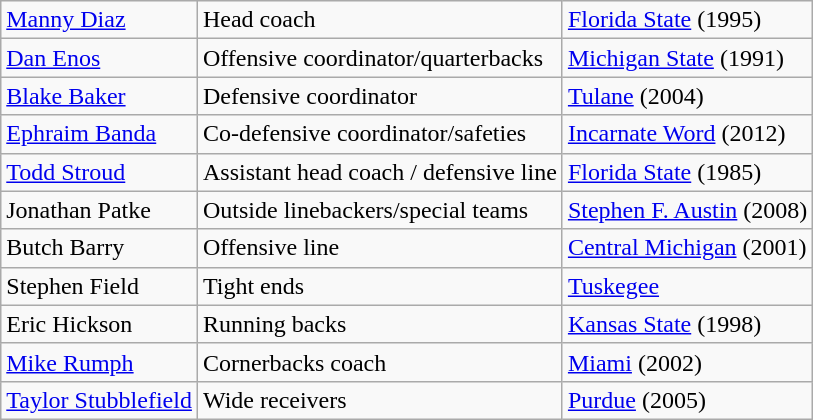<table class="wikitable">
<tr>
<td><a href='#'>Manny Diaz</a></td>
<td>Head coach</td>
<td><a href='#'>Florida State</a> (1995)</td>
</tr>
<tr>
<td><a href='#'>Dan Enos</a></td>
<td>Offensive coordinator/quarterbacks</td>
<td><a href='#'>Michigan State</a> (1991)</td>
</tr>
<tr>
<td><a href='#'>Blake Baker</a></td>
<td>Defensive coordinator</td>
<td><a href='#'>Tulane</a> (2004)</td>
</tr>
<tr>
<td><a href='#'>Ephraim Banda</a></td>
<td>Co-defensive coordinator/safeties</td>
<td><a href='#'>Incarnate Word</a> (2012)</td>
</tr>
<tr>
<td><a href='#'>Todd Stroud</a></td>
<td>Assistant head coach / defensive line</td>
<td><a href='#'>Florida State</a> (1985)</td>
</tr>
<tr>
<td>Jonathan Patke</td>
<td>Outside linebackers/special teams</td>
<td><a href='#'>Stephen F. Austin</a> (2008)</td>
</tr>
<tr>
<td>Butch Barry</td>
<td>Offensive line</td>
<td><a href='#'>Central Michigan</a> (2001)</td>
</tr>
<tr>
<td>Stephen Field</td>
<td>Tight ends</td>
<td><a href='#'>Tuskegee</a></td>
</tr>
<tr>
<td>Eric Hickson</td>
<td>Running backs</td>
<td><a href='#'>Kansas State</a> (1998)</td>
</tr>
<tr>
<td><a href='#'>Mike Rumph</a></td>
<td>Cornerbacks coach</td>
<td><a href='#'>Miami</a> (2002)</td>
</tr>
<tr>
<td><a href='#'>Taylor Stubblefield</a></td>
<td>Wide receivers</td>
<td><a href='#'>Purdue</a> (2005)</td>
</tr>
</table>
